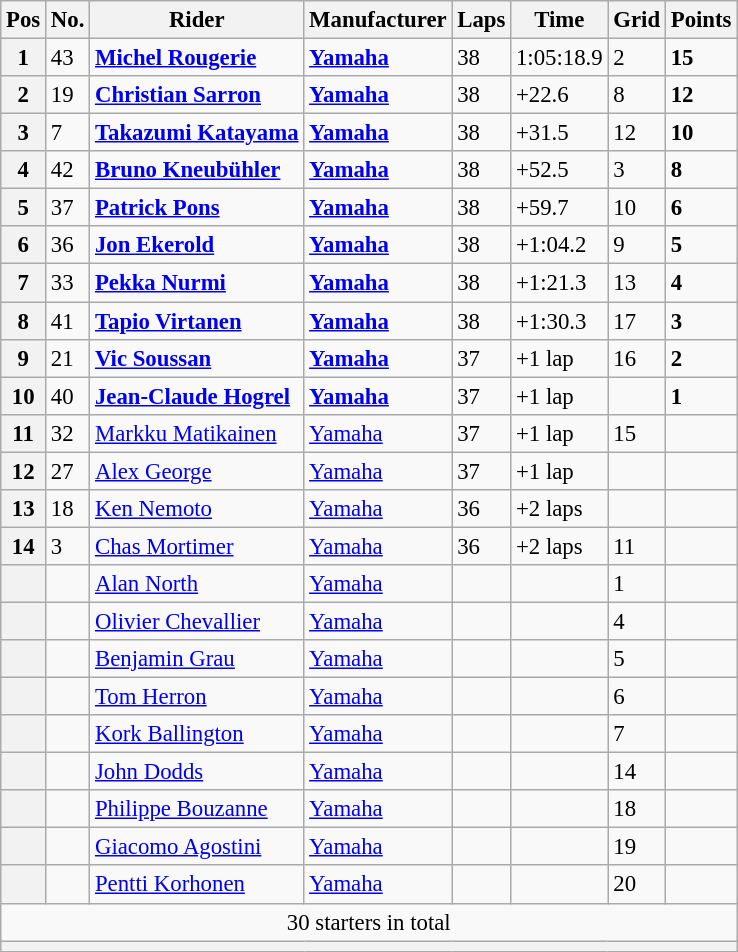<table class="wikitable" style="font-size: 95%;">
<tr>
<th>Pos</th>
<th>No.</th>
<th>Rider</th>
<th>Manufacturer</th>
<th>Laps</th>
<th>Time</th>
<th>Grid</th>
<th>Points</th>
</tr>
<tr>
<th>1</th>
<td>43</td>
<td> <strong><a href='#'>Michel Rougerie</a></strong></td>
<td><strong><a href='#'>Yamaha</a></strong></td>
<td>38</td>
<td>1:05:18.9</td>
<td>2</td>
<td><strong>15</strong></td>
</tr>
<tr>
<th>2</th>
<td>19</td>
<td> <strong><a href='#'>Christian Sarron</a></strong></td>
<td><strong><a href='#'>Yamaha</a></strong></td>
<td>38</td>
<td>+22.6</td>
<td>8</td>
<td><strong>12</strong></td>
</tr>
<tr>
<th>3</th>
<td>7</td>
<td> <strong><a href='#'>Takazumi Katayama</a></strong></td>
<td><strong><a href='#'>Yamaha</a></strong></td>
<td>38</td>
<td>+31.5</td>
<td>12</td>
<td><strong>10</strong></td>
</tr>
<tr>
<th>4</th>
<td>42</td>
<td> <strong><a href='#'>Bruno Kneubühler</a></strong></td>
<td><strong><a href='#'>Yamaha</a></strong></td>
<td>38</td>
<td>+52.5</td>
<td>3</td>
<td><strong>8</strong></td>
</tr>
<tr>
<th>5</th>
<td>37</td>
<td> <strong><a href='#'>Patrick Pons</a></strong></td>
<td><strong><a href='#'>Yamaha</a></strong></td>
<td>38</td>
<td>+59.7</td>
<td>10</td>
<td><strong>6</strong></td>
</tr>
<tr>
<th>6</th>
<td>36</td>
<td> <strong><a href='#'>Jon Ekerold</a></strong></td>
<td><strong><a href='#'>Yamaha</a></strong></td>
<td>38</td>
<td>+1:04.2</td>
<td>9</td>
<td><strong>5</strong></td>
</tr>
<tr>
<th>7</th>
<td>33</td>
<td> <strong><a href='#'>Pekka Nurmi</a></strong></td>
<td><strong><a href='#'>Yamaha</a></strong></td>
<td>38</td>
<td>+1:21.3</td>
<td>13</td>
<td><strong>4</strong></td>
</tr>
<tr>
<th>8</th>
<td>41</td>
<td> <strong><a href='#'>Tapio Virtanen</a></strong></td>
<td><strong><a href='#'>Yamaha</a></strong></td>
<td>38</td>
<td>+1:30.3</td>
<td>17</td>
<td><strong>3</strong></td>
</tr>
<tr>
<th>9</th>
<td>21</td>
<td> <strong><a href='#'>Vic Soussan</a></strong></td>
<td><strong><a href='#'>Yamaha</a></strong></td>
<td>37</td>
<td>+1 lap</td>
<td>16</td>
<td><strong>2</strong></td>
</tr>
<tr>
<th>10</th>
<td>40</td>
<td> <strong><a href='#'>Jean-Claude Hogrel</a></strong></td>
<td><strong><a href='#'>Yamaha</a></strong></td>
<td>37</td>
<td>+1 lap</td>
<td></td>
<td><strong>1</strong></td>
</tr>
<tr>
<th>11</th>
<td>32</td>
<td> <a href='#'>Markku Matikainen</a></td>
<td><a href='#'>Yamaha</a></td>
<td>37</td>
<td>+1 lap</td>
<td>15</td>
<td></td>
</tr>
<tr>
<th>12</th>
<td>27</td>
<td> <a href='#'>Alex George</a></td>
<td><a href='#'>Yamaha</a></td>
<td>37</td>
<td>+1 lap</td>
<td></td>
<td></td>
</tr>
<tr>
<th>13</th>
<td>18</td>
<td> <a href='#'>Ken Nemoto</a></td>
<td><a href='#'>Yamaha</a></td>
<td>36</td>
<td>+2 laps</td>
<td></td>
<td></td>
</tr>
<tr>
<th>14</th>
<td>3</td>
<td> <a href='#'>Chas Mortimer</a></td>
<td><a href='#'>Yamaha</a></td>
<td>36</td>
<td>+2 laps</td>
<td>11</td>
<td></td>
</tr>
<tr>
<th></th>
<td></td>
<td> <a href='#'>Alan North</a></td>
<td><a href='#'>Yamaha</a></td>
<td></td>
<td></td>
<td>1</td>
<td></td>
</tr>
<tr>
<th></th>
<td></td>
<td> <a href='#'>Olivier Chevallier</a></td>
<td><a href='#'>Yamaha</a></td>
<td></td>
<td></td>
<td>4</td>
<td></td>
</tr>
<tr>
<th></th>
<td></td>
<td> <a href='#'>Benjamin Grau</a></td>
<td><a href='#'>Yamaha</a></td>
<td></td>
<td></td>
<td>5</td>
<td></td>
</tr>
<tr>
<th></th>
<td></td>
<td> <a href='#'>Tom Herron</a></td>
<td><a href='#'>Yamaha</a></td>
<td></td>
<td></td>
<td>6</td>
<td></td>
</tr>
<tr>
<th></th>
<td></td>
<td> <a href='#'>Kork Ballington</a></td>
<td><a href='#'>Yamaha</a></td>
<td></td>
<td></td>
<td>7</td>
<td></td>
</tr>
<tr>
<th></th>
<td></td>
<td> <a href='#'>John Dodds</a></td>
<td><a href='#'>Yamaha</a></td>
<td></td>
<td></td>
<td>14</td>
<td></td>
</tr>
<tr>
<th></th>
<td></td>
<td> <a href='#'>Philippe Bouzanne</a></td>
<td><a href='#'>Yamaha</a></td>
<td></td>
<td></td>
<td>18</td>
<td></td>
</tr>
<tr>
<th></th>
<td></td>
<td> <a href='#'>Giacomo Agostini</a></td>
<td><a href='#'>Yamaha</a></td>
<td></td>
<td></td>
<td>19</td>
<td></td>
</tr>
<tr>
<th></th>
<td></td>
<td> <a href='#'>Pentti Korhonen</a></td>
<td><a href='#'>Yamaha</a></td>
<td></td>
<td></td>
<td>20</td>
<td></td>
</tr>
<tr>
<td colspan=8 align=center>30 starters in total</td>
</tr>
<tr>
<th colspan=8></th>
</tr>
</table>
